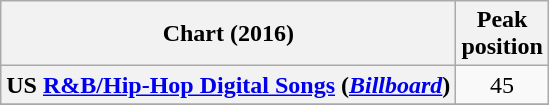<table class="wikitable sortable plainrowheaders" style="text-align:center;">
<tr>
<th scope="col">Chart (2016)</th>
<th scope="col">Peak<br>position</th>
</tr>
<tr>
<th scope="row">US <a href='#'>R&B/Hip-Hop Digital Songs</a> (<em><a href='#'>Billboard</a></em>)</th>
<td>45</td>
</tr>
<tr>
</tr>
</table>
